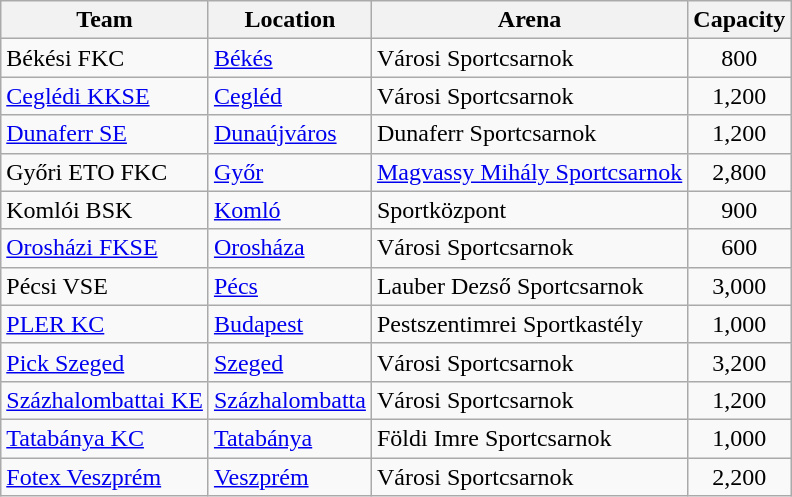<table class="wikitable sortable" style="text-align: left;">
<tr>
<th>Team</th>
<th>Location</th>
<th>Arena</th>
<th>Capacity</th>
</tr>
<tr>
<td>Békési FKC</td>
<td><a href='#'>Békés</a></td>
<td>Városi Sportcsarnok</td>
<td align="center">800</td>
</tr>
<tr>
<td><a href='#'>Ceglédi KKSE</a></td>
<td><a href='#'>Cegléd</a></td>
<td>Városi Sportcsarnok</td>
<td align="center">1,200</td>
</tr>
<tr>
<td><a href='#'>Dunaferr SE</a></td>
<td><a href='#'>Dunaújváros</a></td>
<td>Dunaferr Sportcsarnok</td>
<td align="center">1,200</td>
</tr>
<tr>
<td>Győri ETO FKC</td>
<td><a href='#'>Győr</a></td>
<td><a href='#'>Magvassy Mihály Sportcsarnok</a></td>
<td align="center">2,800</td>
</tr>
<tr>
<td>Komlói BSK</td>
<td><a href='#'>Komló</a></td>
<td>Sportközpont</td>
<td align="center">900</td>
</tr>
<tr>
<td><a href='#'>Orosházi FKSE</a></td>
<td><a href='#'>Orosháza</a></td>
<td>Városi Sportcsarnok</td>
<td align="center">600</td>
</tr>
<tr>
<td>Pécsi VSE</td>
<td><a href='#'>Pécs</a></td>
<td>Lauber Dezső Sportcsarnok</td>
<td align="center">3,000</td>
</tr>
<tr>
<td><a href='#'>PLER KC</a></td>
<td><a href='#'>Budapest</a></td>
<td>Pestszentimrei Sportkastély</td>
<td align="center">1,000</td>
</tr>
<tr>
<td><a href='#'>Pick Szeged</a></td>
<td><a href='#'>Szeged</a></td>
<td>Városi Sportcsarnok</td>
<td align="center">3,200</td>
</tr>
<tr>
<td><a href='#'>Százhalombattai KE</a></td>
<td><a href='#'>Százhalombatta</a></td>
<td>Városi Sportcsarnok</td>
<td align="center">1,200</td>
</tr>
<tr>
<td><a href='#'>Tatabánya KC</a></td>
<td><a href='#'>Tatabánya</a></td>
<td>Földi Imre Sportcsarnok</td>
<td align="center">1,000</td>
</tr>
<tr>
<td><a href='#'>Fotex Veszprém</a></td>
<td><a href='#'>Veszprém</a></td>
<td>Városi Sportcsarnok</td>
<td align="center">2,200</td>
</tr>
</table>
